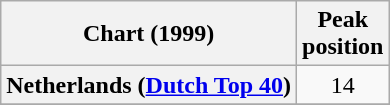<table class="wikitable sortable plainrowheaders">
<tr>
<th>Chart (1999)</th>
<th>Peak<br>position</th>
</tr>
<tr>
<th scope="row">Netherlands (<a href='#'>Dutch Top 40</a>)</th>
<td align="center">14</td>
</tr>
<tr>
</tr>
</table>
